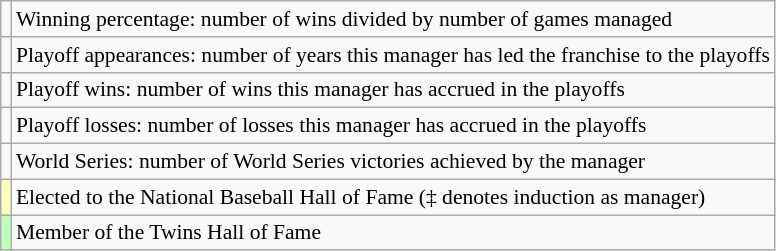<table class="wikitable" style="font-size:90%">
<tr>
<td></td>
<td>Winning percentage: number of wins divided by number of games managed</td>
</tr>
<tr>
<td></td>
<td>Playoff appearances: number of years this manager has led the franchise to the playoffs</td>
</tr>
<tr>
<td></td>
<td>Playoff wins: number of wins this manager has accrued in the playoffs</td>
</tr>
<tr>
<td></td>
<td>Playoff losses: number of losses this manager has accrued in the playoffs</td>
</tr>
<tr>
<td></td>
<td>World Series: number of World Series victories achieved by the manager</td>
</tr>
<tr>
<td bgcolor="#ffffbb"></td>
<td>Elected to the National Baseball Hall of Fame (‡ denotes induction as manager)</td>
</tr>
<tr>
<td bgcolor="#bbffbb"></td>
<td>Member of the Twins Hall of Fame</td>
</tr>
</table>
